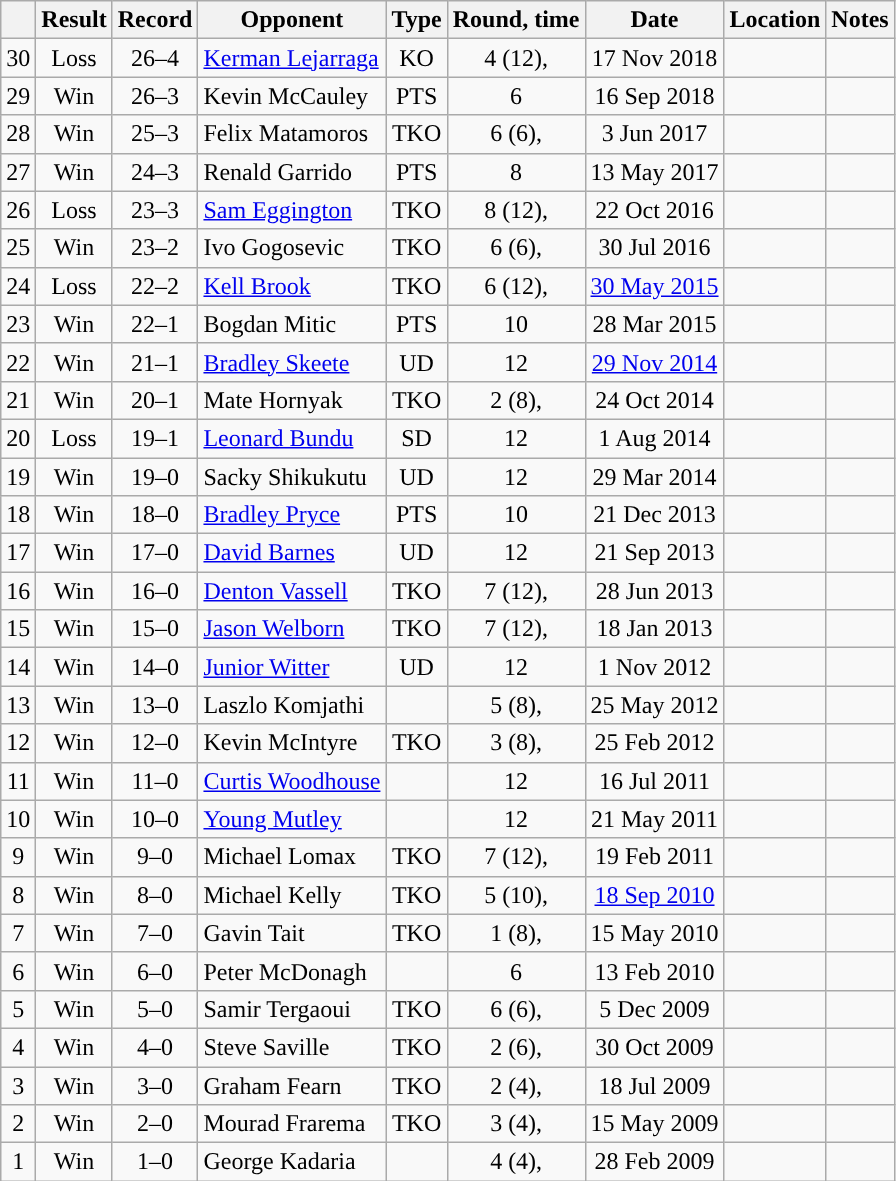<table class="wikitable" style="text-align:center">
<tr>
<th></th>
<th>Result</th>
<th>Record</th>
<th>Opponent</th>
<th>Type</th>
<th>Round, time</th>
<th>Date</th>
<th>Location</th>
<th>Notes</th>
</tr>
<tr>
<td>30</td>
<td>Loss</td>
<td>26–4</td>
<td style="text-align:left;"><a href='#'>Kerman Lejarraga</a></td>
<td>KO</td>
<td>4 (12), </td>
<td>17 Nov 2018</td>
<td style="text-align:left;"></td>
<td style="text-align:left;"></td>
</tr>
<tr>
<td>29</td>
<td>Win</td>
<td>26–3</td>
<td style="text-align:left;">Kevin McCauley</td>
<td>PTS</td>
<td>6</td>
<td>16 Sep 2018</td>
<td style="text-align:left;"></td>
<td></td>
</tr>
<tr>
<td>28</td>
<td>Win</td>
<td>25–3</td>
<td style="text-align:left;">Felix Matamoros</td>
<td>TKO</td>
<td>6 (6), </td>
<td>3 Jun 2017</td>
<td style="text-align:left;"></td>
<td></td>
</tr>
<tr>
<td>27</td>
<td>Win</td>
<td>24–3</td>
<td style="text-align:left;">Renald Garrido</td>
<td>PTS</td>
<td>8</td>
<td>13 May 2017</td>
<td style="text-align:left;"></td>
<td></td>
</tr>
<tr>
<td>26</td>
<td>Loss</td>
<td>23–3</td>
<td style="text-align:left;"><a href='#'>Sam Eggington</a></td>
<td>TKO</td>
<td>8 (12), </td>
<td>22 Oct 2016</td>
<td style="text-align:left;"></td>
<td></td>
</tr>
<tr>
<td>25</td>
<td>Win</td>
<td>23–2</td>
<td style="text-align:left;">Ivo Gogosevic</td>
<td>TKO</td>
<td>6 (6), </td>
<td>30 Jul 2016</td>
<td style="text-align:left;"></td>
<td></td>
</tr>
<tr>
<td>24</td>
<td>Loss</td>
<td>22–2</td>
<td style="text-align:left;"><a href='#'>Kell Brook</a></td>
<td>TKO</td>
<td>6 (12), </td>
<td><a href='#'>30 May 2015</a></td>
<td style="text-align:left;"></td>
<td style="text-align:left;"></td>
</tr>
<tr>
<td>23</td>
<td>Win</td>
<td>22–1</td>
<td style="text-align:left;">Bogdan Mitic</td>
<td>PTS</td>
<td>10</td>
<td>28 Mar 2015</td>
<td style="text-align:left;"></td>
<td></td>
</tr>
<tr>
<td>22</td>
<td>Win</td>
<td>21–1</td>
<td style="text-align:left;"><a href='#'>Bradley Skeete</a></td>
<td>UD</td>
<td>12</td>
<td><a href='#'>29 Nov 2014</a></td>
<td style="text-align:left;"></td>
<td style="text-align:left;"></td>
</tr>
<tr>
<td>21</td>
<td>Win</td>
<td>20–1</td>
<td style="text-align:left;">Mate Hornyak</td>
<td>TKO</td>
<td>2 (8), </td>
<td>24 Oct 2014</td>
<td style="text-align:left;"></td>
<td></td>
</tr>
<tr>
<td>20</td>
<td>Loss</td>
<td>19–1</td>
<td style="text-align:left;"><a href='#'>Leonard Bundu</a></td>
<td>SD</td>
<td>12</td>
<td>1 Aug 2014</td>
<td style="text-align:left;"></td>
<td style="text-align:left;"></td>
</tr>
<tr>
<td>19</td>
<td>Win</td>
<td>19–0</td>
<td style="text-align:left;">Sacky Shikukutu</td>
<td>UD</td>
<td>12</td>
<td>29 Mar 2014</td>
<td style="text-align:left;"></td>
<td style="text-align:left;"></td>
</tr>
<tr>
<td>18</td>
<td>Win</td>
<td>18–0</td>
<td style="text-align:left;"><a href='#'>Bradley Pryce</a></td>
<td>PTS</td>
<td>10</td>
<td>21 Dec 2013</td>
<td style="text-align:left;"></td>
<td></td>
</tr>
<tr>
<td>17</td>
<td>Win</td>
<td>17–0</td>
<td style="text-align:left;"><a href='#'>David Barnes</a></td>
<td>UD</td>
<td>12</td>
<td>21 Sep 2013</td>
<td style="text-align:left;"></td>
<td style="text-align:left;"></td>
</tr>
<tr>
<td>16</td>
<td>Win</td>
<td>16–0</td>
<td style="text-align:left;"><a href='#'>Denton Vassell</a></td>
<td>TKO</td>
<td>7 (12), </td>
<td>28 Jun 2013</td>
<td style="text-align:left;"></td>
<td style="text-align:left;"></td>
</tr>
<tr>
<td>15</td>
<td>Win</td>
<td>15–0</td>
<td style="text-align:left;"><a href='#'>Jason Welborn</a></td>
<td>TKO</td>
<td>7 (12), </td>
<td>18 Jan 2013</td>
<td style="text-align:left;"></td>
<td style="text-align:left;"></td>
</tr>
<tr>
<td>14</td>
<td>Win</td>
<td>14–0</td>
<td style="text-align:left;"><a href='#'>Junior Witter</a></td>
<td>UD</td>
<td>12</td>
<td>1 Nov 2012</td>
<td style="text-align:left;"></td>
<td style="text-align:left;"></td>
</tr>
<tr>
<td>13</td>
<td>Win</td>
<td>13–0</td>
<td style="text-align:left;">Laszlo Komjathi</td>
<td></td>
<td>5 (8), </td>
<td>25 May 2012</td>
<td style="text-align:left;"></td>
<td></td>
</tr>
<tr>
<td>12</td>
<td>Win</td>
<td>12–0</td>
<td style="text-align:left;">Kevin McIntyre</td>
<td>TKO</td>
<td>3 (8), </td>
<td>25 Feb 2012</td>
<td style="text-align:left;"></td>
<td></td>
</tr>
<tr>
<td>11</td>
<td>Win</td>
<td>11–0</td>
<td style="text-align:left;"><a href='#'>Curtis Woodhouse</a></td>
<td></td>
<td>12</td>
<td>16 Jul 2011</td>
<td style="text-align:left;"></td>
<td style="text-align:left;"></td>
</tr>
<tr>
<td>10</td>
<td>Win</td>
<td>10–0</td>
<td style="text-align:left;"><a href='#'>Young Mutley</a></td>
<td></td>
<td>12</td>
<td>21 May 2011</td>
<td style="text-align:left;"></td>
<td style="text-align:left;"></td>
</tr>
<tr>
<td>9</td>
<td>Win</td>
<td>9–0</td>
<td style="text-align:left;">Michael Lomax</td>
<td>TKO</td>
<td>7 (12), </td>
<td>19 Feb 2011</td>
<td style="text-align:left;"></td>
<td></td>
</tr>
<tr>
<td>8</td>
<td>Win</td>
<td>8–0</td>
<td style="text-align:left;">Michael Kelly</td>
<td>TKO</td>
<td>5 (10), </td>
<td><a href='#'>18 Sep 2010</a></td>
<td style="text-align:left;"></td>
<td style="text-align:left;"></td>
</tr>
<tr>
<td>7</td>
<td>Win</td>
<td>7–0</td>
<td style="text-align:left;">Gavin Tait</td>
<td>TKO</td>
<td>1 (8), </td>
<td>15 May 2010</td>
<td style="text-align:left;"></td>
<td></td>
</tr>
<tr>
<td>6</td>
<td>Win</td>
<td>6–0</td>
<td style="text-align:left;">Peter McDonagh</td>
<td></td>
<td>6</td>
<td>13 Feb 2010</td>
<td style="text-align:left;"></td>
<td></td>
</tr>
<tr>
<td>5</td>
<td>Win</td>
<td>5–0</td>
<td style="text-align:left;">Samir Tergaoui</td>
<td>TKO</td>
<td>6 (6), </td>
<td>5 Dec 2009</td>
<td style="text-align:left;"></td>
<td></td>
</tr>
<tr>
<td>4</td>
<td>Win</td>
<td>4–0</td>
<td style="text-align:left;">Steve Saville</td>
<td>TKO</td>
<td>2 (6), </td>
<td>30 Oct 2009</td>
<td style="text-align:left;"></td>
<td></td>
</tr>
<tr>
<td>3</td>
<td>Win</td>
<td>3–0</td>
<td style="text-align:left;">Graham Fearn</td>
<td>TKO</td>
<td>2 (4), </td>
<td>18 Jul 2009</td>
<td style="text-align:left;"></td>
<td></td>
</tr>
<tr>
<td>2</td>
<td>Win</td>
<td>2–0</td>
<td style="text-align:left;">Mourad Frarema</td>
<td>TKO</td>
<td>3 (4), </td>
<td>15 May 2009</td>
<td style="text-align:left;"></td>
<td></td>
</tr>
<tr>
<td>1</td>
<td>Win</td>
<td>1–0</td>
<td style="text-align:left;">George Kadaria</td>
<td></td>
<td>4 (4), </td>
<td>28 Feb 2009</td>
<td style="text-align:left;"></td>
<td></td>
</tr>
</table>
